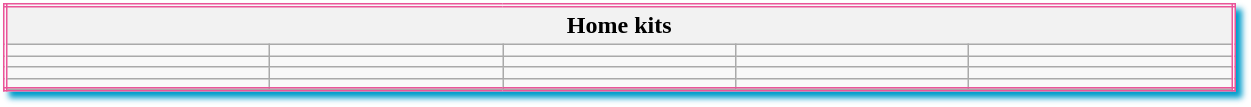<table class="wikitable mw-collapsible mw-collapsed" style="width:65%; border:double #ea5599; box-shadow: 4px 4px 4px #009dcc">
<tr>
<th colspan="5">Home kits</th>
</tr>
<tr>
<td></td>
<td></td>
<td></td>
<td></td>
<td></td>
</tr>
<tr>
<td></td>
<td></td>
<td></td>
<td></td>
<td></td>
</tr>
<tr>
<td></td>
<td></td>
<td></td>
<td></td>
<td></td>
</tr>
<tr>
<td></td>
<td></td>
<td></td>
<td></td>
<td></td>
</tr>
<tr>
</tr>
</table>
